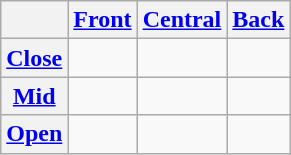<table class="wikitable">
<tr>
<th></th>
<th><a href='#'>Front</a></th>
<th><a href='#'>Central</a></th>
<th><a href='#'>Back</a></th>
</tr>
<tr style="text-align:center;">
<th><a href='#'>Close</a></th>
<td></td>
<td></td>
<td></td>
</tr>
<tr style="text-align:center;">
<th><a href='#'>Mid</a></th>
<td></td>
<td></td>
<td></td>
</tr>
<tr style="text-align:center;">
<th><a href='#'>Open</a></th>
<td></td>
<td></td>
<td></td>
</tr>
</table>
